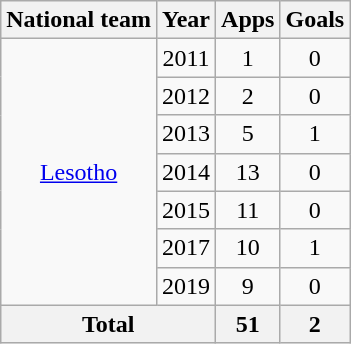<table class="wikitable" style="text-align:center">
<tr>
<th>National team</th>
<th>Year</th>
<th>Apps</th>
<th>Goals</th>
</tr>
<tr>
<td rowspan="7"><a href='#'>Lesotho</a></td>
<td>2011</td>
<td>1</td>
<td>0</td>
</tr>
<tr>
<td>2012</td>
<td>2</td>
<td>0</td>
</tr>
<tr>
<td>2013</td>
<td>5</td>
<td>1</td>
</tr>
<tr>
<td>2014</td>
<td>13</td>
<td>0</td>
</tr>
<tr>
<td>2015</td>
<td>11</td>
<td>0</td>
</tr>
<tr>
<td>2017</td>
<td>10</td>
<td>1</td>
</tr>
<tr>
<td>2019</td>
<td>9</td>
<td>0</td>
</tr>
<tr>
<th colspan="2">Total</th>
<th>51</th>
<th>2</th>
</tr>
</table>
